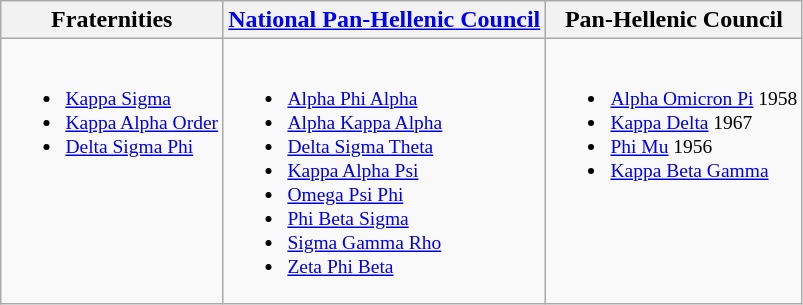<table class="wikitable">
<tr>
<th colspan=1>Fraternities</th>
<th colspan=1><a href='#'>National Pan-Hellenic Council</a></th>
<th colspan=1>Pan-Hellenic Council</th>
</tr>
<tr>
<td valign="top" style="font-size:small;"><br><ul><li><a href='#'>Kappa Sigma</a></li><li><a href='#'>Kappa Alpha Order</a></li><li><a href='#'>Delta Sigma Phi</a></li></ul></td>
<td valign="top" style="font-size:small;"><br><ul><li><a href='#'>Alpha Phi Alpha</a></li><li><a href='#'>Alpha Kappa Alpha</a></li><li><a href='#'>Delta Sigma Theta</a></li><li><a href='#'>Kappa Alpha Psi</a></li><li><a href='#'>Omega Psi Phi</a></li><li><a href='#'>Phi Beta Sigma</a></li><li><a href='#'>Sigma Gamma Rho</a></li><li><a href='#'>Zeta Phi Beta</a></li></ul></td>
<td valign="top" style="font-size:small;"><br><ul><li><a href='#'>Alpha Omicron Pi</a> 1958</li><li><a href='#'>Kappa Delta</a> 1967</li><li><a href='#'>Phi Mu</a> 1956</li><li><a href='#'>Kappa Beta Gamma</a></li></ul></td>
</tr>
</table>
